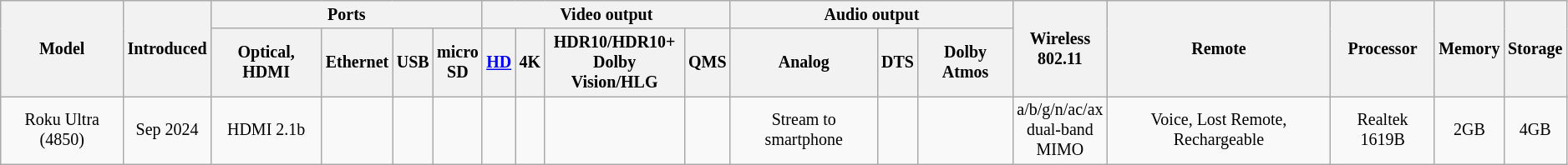<table class="wikitable" style="text-align: center; font-size: smaller;">
<tr>
<th rowspan="2">Model</th>
<th rowspan="2">Introduced</th>
<th colspan="4">Ports</th>
<th colspan="4">Video output</th>
<th colspan="3">Audio output</th>
<th rowspan="2">Wireless<br>802.11</th>
<th rowspan="2">Remote</th>
<th rowspan="2">Processor</th>
<th rowspan="2">Memory</th>
<th rowspan="2">Storage </th>
</tr>
<tr>
<th>Optical, HDMI</th>
<th>Ethernet</th>
<th>USB</th>
<th>micro<br>SD</th>
<th><a href='#'>HD</a></th>
<th>4K</th>
<th>HDR10/HDR10+<br>Dolby Vision/HLG</th>
<th>QMS</th>
<th>Analog</th>
<th>DTS</th>
<th>Dolby Atmos</th>
</tr>
<tr>
<td>Roku Ultra (4850)</td>
<td>Sep 2024</td>
<td>HDMI 2.1b</td>
<td></td>
<td></td>
<td></td>
<td></td>
<td></td>
<td></td>
<td></td>
<td>Stream to smartphone</td>
<td></td>
<td></td>
<td>a/b/g/n/ac/ax<br>dual-band<br>MIMO</td>
<td>Voice, Lost Remote, Rechargeable</td>
<td>Realtek 1619B</td>
<td>2GB</td>
<td>4GB</td>
</tr>
</table>
